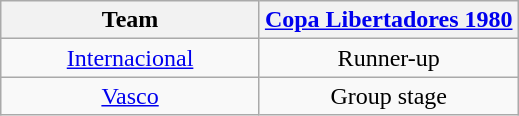<table class="wikitable">
<tr>
<th width= 50%>Team</th>
<th width= 50%><a href='#'>Copa Libertadores 1980</a></th>
</tr>
<tr align="center">
<td><a href='#'>Internacional</a></td>
<td>Runner-up</td>
</tr>
<tr align="center">
<td><a href='#'>Vasco</a></td>
<td>Group stage</td>
</tr>
</table>
